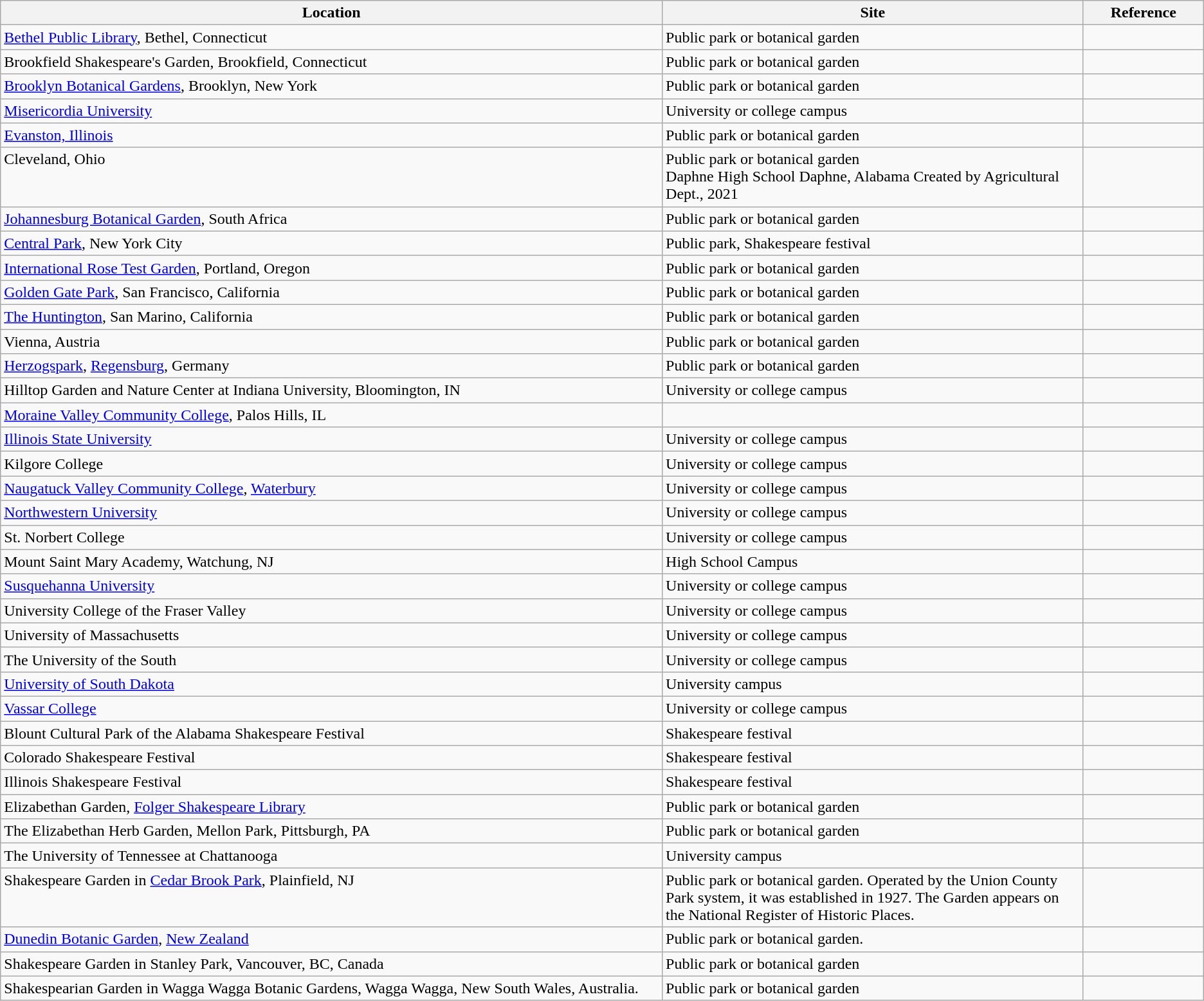<table class=wikitable>
<tr>
<th width="55%">Location</th>
<th width="35%">Site</th>
<th width="10%">Reference</th>
</tr>
<tr valign="top">
<td><a href='#'>Bethel Public Library</a>, Bethel, Connecticut</td>
<td>Public park or botanical garden</td>
<td></td>
</tr>
<tr valign="top">
<td>Brookfield Shakespeare's Garden, Brookfield, Connecticut</td>
<td>Public park or botanical garden</td>
<td></td>
</tr>
<tr valign="top">
<td><a href='#'>Brooklyn Botanical Gardens</a>, Brooklyn, New York</td>
<td>Public park or botanical garden</td>
<td></td>
</tr>
<tr valign="top">
<td><a href='#'>Misericordia University</a></td>
<td>University or college campus</td>
<td></td>
</tr>
<tr valign="top">
<td><a href='#'>Evanston, Illinois</a></td>
<td>Public park or botanical garden</td>
<td></td>
</tr>
<tr valign="top">
<td>Cleveland, Ohio</td>
<td>Public park or botanical garden<br>Daphne High School
Daphne, Alabama
Created by Agricultural Dept., 2021</td>
<td></td>
</tr>
<tr valign="top">
<td><a href='#'>Johannesburg Botanical Garden</a>, South Africa</td>
<td>Public park or botanical garden</td>
<td></td>
</tr>
<tr valign="top">
<td><a href='#'>Central Park</a>, New York City</td>
<td>Public park, Shakespeare festival</td>
<td></td>
</tr>
<tr valign="top">
<td><a href='#'>International Rose Test Garden</a>, Portland, Oregon</td>
<td>Public park or botanical garden</td>
<td></td>
</tr>
<tr valign="top">
<td><a href='#'>Golden Gate Park</a>, San Francisco, California</td>
<td>Public park or botanical garden</td>
<td></td>
</tr>
<tr valign="top">
<td><a href='#'>The Huntington</a>, San Marino, California</td>
<td>Public park or botanical garden</td>
<td></td>
</tr>
<tr valign="top">
<td>Vienna, Austria</td>
<td>Public park or botanical garden</td>
<td></td>
</tr>
<tr valign="top">
<td><a href='#'>Herzogspark</a>, <a href='#'>Regensburg</a>, Germany</td>
<td>Public park or botanical garden</td>
</tr>
<tr>
<td>Hilltop Garden and Nature Center at Indiana University, Bloomington, IN</td>
<td>University or college campus</td>
<td></td>
</tr>
<tr valign="top">
<td><a href='#'>Moraine Valley Community College</a>, Palos Hills, IL</td>
<td></td>
</tr>
<tr valign="top">
<td><a href='#'>Illinois State University</a></td>
<td>University or college campus</td>
<td></td>
</tr>
<tr valign="top">
<td>Kilgore College</td>
<td>University or college campus</td>
<td></td>
</tr>
<tr valign="top">
<td><a href='#'>Naugatuck Valley Community College</a>, <a href='#'>Waterbury</a></td>
<td>University or college campus</td>
<td></td>
</tr>
<tr valign="top">
<td><a href='#'>Northwestern University</a></td>
<td>University or college campus</td>
<td></td>
</tr>
<tr valign="top">
<td>St. Norbert College</td>
<td>University or college campus</td>
<td></td>
</tr>
<tr valign="top">
<td>Mount Saint Mary Academy, Watchung, NJ</td>
<td>High School Campus</td>
<td></td>
</tr>
<tr valign="top">
<td><a href='#'>Susquehanna University</a></td>
<td>University or college campus</td>
<td></td>
</tr>
<tr valign="top">
<td>University College of the Fraser Valley</td>
<td>University or college campus</td>
<td></td>
</tr>
<tr valign="top">
<td>University of Massachusetts</td>
<td>University or college campus</td>
<td></td>
</tr>
<tr valign="top">
<td>The University of the South</td>
<td>University or college campus</td>
<td></td>
</tr>
<tr valign="top">
<td><a href='#'>University of South Dakota</a></td>
<td>University campus</td>
<td></td>
</tr>
<tr valign="top">
<td><a href='#'>Vassar College</a></td>
<td>University or college campus</td>
<td></td>
</tr>
<tr valign="top">
<td>Blount Cultural Park of the Alabama Shakespeare Festival</td>
<td>Shakespeare festival</td>
<td></td>
</tr>
<tr valign="top">
<td>Colorado Shakespeare Festival</td>
<td>Shakespeare festival</td>
<td></td>
</tr>
<tr valign="top">
<td>Illinois Shakespeare Festival</td>
<td>Shakespeare festival</td>
<td></td>
</tr>
<tr valign="top">
<td>Elizabethan Garden, <a href='#'>Folger Shakespeare Library</a></td>
<td>Public park or botanical garden</td>
<td></td>
</tr>
<tr valign="top">
<td>The Elizabethan Herb Garden, Mellon Park, Pittsburgh, PA</td>
<td>Public park or botanical garden</td>
<td></td>
</tr>
<tr valign="top">
<td>The University of Tennessee at Chattanooga</td>
<td>University campus</td>
<td></td>
</tr>
<tr valign="top">
<td>Shakespeare Garden in <a href='#'>Cedar Brook Park</a>, Plainfield, NJ</td>
<td>Public park or botanical garden. Operated by the Union County Park system, it was established in 1927.  The Garden appears on the National Register of Historic Places.</td>
<td></td>
</tr>
<tr valign="top">
<td><a href='#'>Dunedin Botanic Garden</a>, <a href='#'>New Zealand</a></td>
<td>Public park or botanical garden.</td>
<td></td>
</tr>
<tr>
<td>Shakespeare Garden in Stanley Park, Vancouver, BC, Canada</td>
<td>Public park or botanical garden</td>
<td></td>
</tr>
<tr>
<td>Shakespearian Garden in Wagga Wagga Botanic Gardens, Wagga Wagga, New South Wales, Australia.</td>
<td>Public park or botanical garden</td>
<td></td>
</tr>
</table>
